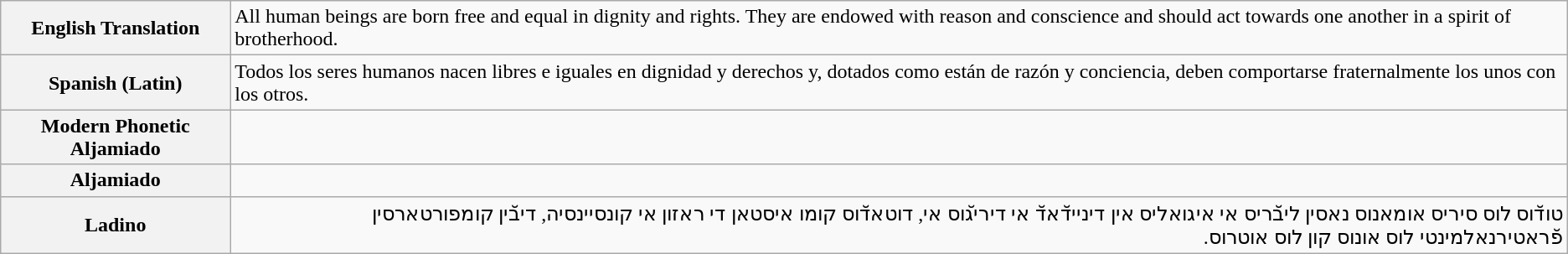<table class="wikitable">
<tr>
<th>English Translation</th>
<td>All human beings are born free and equal in dignity and rights. They are endowed with reason and conscience and should act towards one another in a spirit of brotherhood.</td>
</tr>
<tr>
<th>Spanish (Latin)</th>
<td dir="ltr">Todos los seres humanos nacen libres e iguales en dignidad y derechos y, dotados como están de razón y conciencia, deben comportarse fraternalmente los unos con los otros.</td>
</tr>
<tr>
<th>Modern Phonetic Aljamiado</th>
<td dir="rtl"></td>
</tr>
<tr>
<th>Aljamiado</th>
<td dir="rtl"></td>
</tr>
<tr>
<th>Ladino</th>
<td dir="rtl">טודﬞוס לוס סיריס אומאנוס נאסין ליבﬞריס אי איגואליס אין דיניידﬞאדﬞ אי דיריגﬞוס אי, דוטאדﬞוס קומו איסטאן די ראזון אי קונסיינסיה,  דיבﬞין קומפורטארסין פﬞראטירנאלמינטי לוס  אונוס קון לוס אוטרוס.</td>
</tr>
</table>
